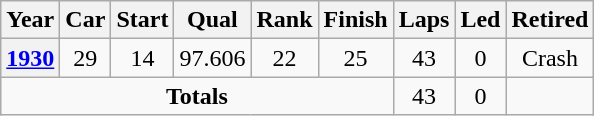<table class="wikitable" style="text-align:center">
<tr>
<th>Year</th>
<th>Car</th>
<th>Start</th>
<th>Qual</th>
<th>Rank</th>
<th>Finish</th>
<th>Laps</th>
<th>Led</th>
<th>Retired</th>
</tr>
<tr>
<th><a href='#'>1930</a></th>
<td>29</td>
<td>14</td>
<td>97.606</td>
<td>22</td>
<td>25</td>
<td>43</td>
<td>0</td>
<td>Crash</td>
</tr>
<tr>
<td colspan=6><strong>Totals</strong></td>
<td>43</td>
<td>0</td>
<td></td>
</tr>
</table>
